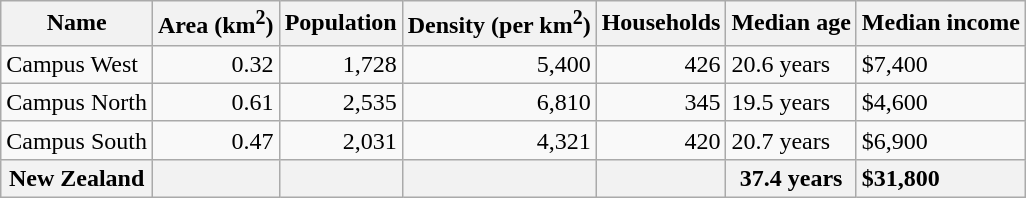<table class="wikitable">
<tr>
<th>Name</th>
<th>Area (km<sup>2</sup>)</th>
<th>Population</th>
<th>Density (per km<sup>2</sup>)</th>
<th>Households</th>
<th>Median age</th>
<th>Median income</th>
</tr>
<tr>
<td>Campus West</td>
<td style="text-align:right;">0.32</td>
<td style="text-align:right;">1,728</td>
<td style="text-align:right;">5,400</td>
<td style="text-align:right;">426</td>
<td>20.6 years</td>
<td>$7,400</td>
</tr>
<tr>
<td>Campus North</td>
<td style="text-align:right;">0.61</td>
<td style="text-align:right;">2,535</td>
<td style="text-align:right;">6,810</td>
<td style="text-align:right;">345</td>
<td>19.5 years</td>
<td>$4,600</td>
</tr>
<tr>
<td>Campus South</td>
<td style="text-align:right;">0.47</td>
<td style="text-align:right;">2,031</td>
<td style="text-align:right;">4,321</td>
<td style="text-align:right;">420</td>
<td>20.7 years</td>
<td>$6,900</td>
</tr>
<tr>
<th>New Zealand</th>
<th></th>
<th></th>
<th></th>
<th></th>
<th>37.4 years</th>
<th style="text-align:left;">$31,800</th>
</tr>
</table>
